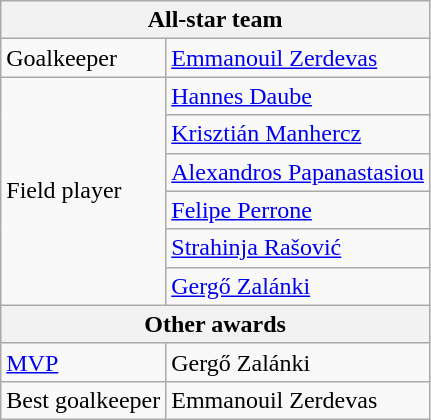<table class="wikitable">
<tr>
<th colspan=2>All-star team</th>
</tr>
<tr>
<td>Goalkeeper</td>
<td> <a href='#'>Emmanouil Zerdevas</a></td>
</tr>
<tr>
<td rowspan=6>Field player</td>
<td> <a href='#'>Hannes Daube</a></td>
</tr>
<tr>
<td> <a href='#'>Krisztián Manhercz</a></td>
</tr>
<tr>
<td> <a href='#'>Alexandros Papanastasiou</a></td>
</tr>
<tr>
<td> <a href='#'>Felipe Perrone</a></td>
</tr>
<tr>
<td> <a href='#'>Strahinja Rašović</a></td>
</tr>
<tr>
<td> <a href='#'>Gergő Zalánki</a></td>
</tr>
<tr>
<th colspan=2>Other awards</th>
</tr>
<tr>
<td><a href='#'>MVP</a></td>
<td> Gergő Zalánki</td>
</tr>
<tr>
<td>Best goalkeeper</td>
<td> Emmanouil Zerdevas</td>
</tr>
</table>
